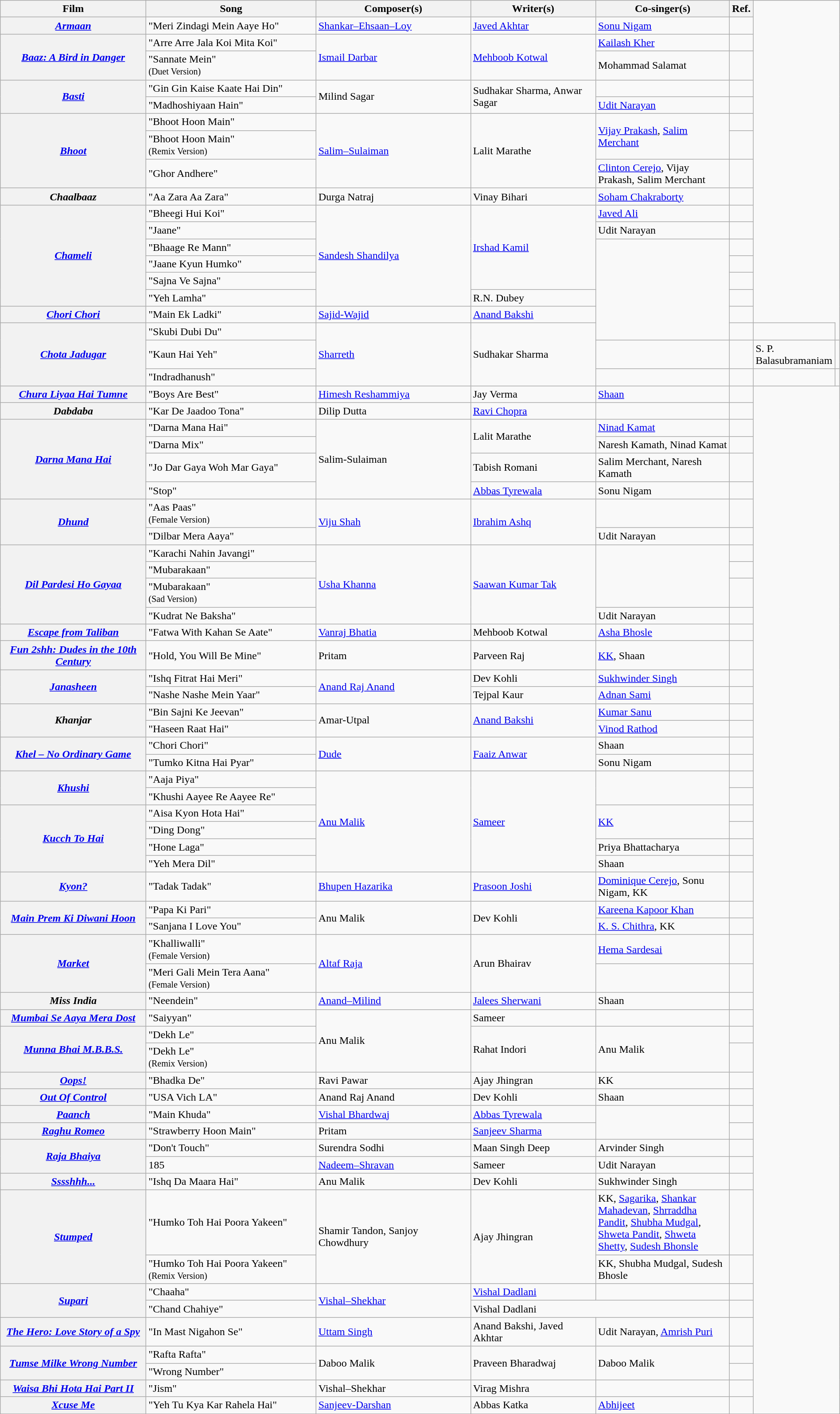<table class="wikitable plainrowheaders" width="100%" textcolor:#000;">
<tr>
<th scope="col" width=20%><strong>Film</strong></th>
<th scope="col" width=23%><strong>Song</strong></th>
<th scope="col" width=21%><strong>Composer(s)</strong></th>
<th scope="col" width=17%><strong>Writer(s)</strong></th>
<th scope="col" width=18%><strong>Co-singer(s)</strong></th>
<th scope="col" width=1%><strong>Ref.</strong></th>
</tr>
<tr>
<th scope="row"><em><a href='#'>Armaan</a></em></th>
<td>"Meri Zindagi Mein Aaye Ho"</td>
<td><a href='#'>Shankar–Ehsaan–Loy</a></td>
<td><a href='#'>Javed Akhtar</a></td>
<td><a href='#'>Sonu Nigam</a></td>
<td></td>
</tr>
<tr>
<th scope="row" rowspan="2"><em><a href='#'>Baaz: A Bird in Danger</a></em></th>
<td>"Arre Arre Jala Koi Mita Koi"</td>
<td rowspan="2"><a href='#'>Ismail Darbar</a></td>
<td rowspan="2"><a href='#'>Mehboob Kotwal</a></td>
<td><a href='#'>Kailash Kher</a></td>
<td></td>
</tr>
<tr>
<td>"Sannate Mein"<br><small>(Duet Version)</small></td>
<td>Mohammad Salamat</td>
<td></td>
</tr>
<tr>
<th scope="row" rowspan="2"><em><a href='#'>Basti</a></em></th>
<td>"Gin Gin Kaise Kaate Hai Din"</td>
<td rowspan="2">Milind Sagar</td>
<td rowspan="2">Sudhakar Sharma, Anwar Sagar</td>
<td></td>
<td></td>
</tr>
<tr>
<td>"Madhoshiyaan Hain"</td>
<td><a href='#'>Udit Narayan</a></td>
<td></td>
</tr>
<tr>
<th scope="row" rowspan="3"><em><a href='#'>Bhoot</a></em></th>
<td>"Bhoot Hoon Main"</td>
<td rowspan="3"><a href='#'>Salim–Sulaiman</a></td>
<td rowspan="3">Lalit Marathe</td>
<td rowspan="2"><a href='#'>Vijay Prakash</a>, <a href='#'>Salim Merchant</a></td>
<td></td>
</tr>
<tr>
<td>"Bhoot Hoon Main"<br><small>(Remix Version)</small></td>
<td></td>
</tr>
<tr>
<td>"Ghor Andhere"</td>
<td><a href='#'>Clinton Cerejo</a>, Vijay Prakash, Salim Merchant</td>
<td></td>
</tr>
<tr>
<th scope="row"><em>Chaalbaaz</em></th>
<td>"Aa Zara Aa Zara"</td>
<td>Durga Natraj</td>
<td>Vinay Bihari</td>
<td><a href='#'>Soham Chakraborty</a></td>
<td></td>
</tr>
<tr>
<th scope="row" rowspan="6"><em><a href='#'>Chameli</a></em></th>
<td>"Bheegi Hui Koi"</td>
<td rowspan="6"><a href='#'>Sandesh Shandilya</a></td>
<td rowspan="5"><a href='#'>Irshad Kamil</a></td>
<td><a href='#'>Javed Ali</a></td>
<td></td>
</tr>
<tr>
<td>"Jaane"</td>
<td>Udit Narayan</td>
<td></td>
</tr>
<tr>
<td>"Bhaage Re Mann"</td>
<td rowspan="6"></td>
<td></td>
</tr>
<tr>
<td>"Jaane Kyun Humko"</td>
<td></td>
</tr>
<tr>
<td>"Sajna Ve Sajna"</td>
<td></td>
</tr>
<tr>
<td>"Yeh Lamha"</td>
<td>R.N. Dubey</td>
<td></td>
</tr>
<tr>
<th scope="row"><em><a href='#'>Chori Chori</a></em></th>
<td>"Main Ek Ladki"</td>
<td><a href='#'>Sajid-Wajid</a></td>
<td><a href='#'>Anand Bakshi</a></td>
<td></td>
</tr>
<tr>
<th scope="row" rowspan=3><em><a href='#'>Chota Jadugar</a></em></th>
<td>"Skubi Dubi Du"</td>
<td rowspan=3><a href='#'>Sharreth</a></td>
<td rowspan=3>Sudhakar Sharma</td>
<td></td>
<td></td>
</tr>
<tr>
<td>"Kaun Hai Yeh"</td>
<td></td>
<td></td>
<td>S. P. Balasubramaniam</td>
<td></td>
</tr>
<tr>
<td>"Indradhanush"</td>
<td></td>
<td></td>
<td></td>
<td></td>
</tr>
<tr>
<th scope="row"><em><a href='#'>Chura Liyaa Hai Tumne</a></em></th>
<td>"Boys Are Best"</td>
<td><a href='#'>Himesh Reshammiya</a></td>
<td>Jay Verma</td>
<td><a href='#'>Shaan</a></td>
<td></td>
</tr>
<tr>
<th scope="row"><em>Dabdaba</em></th>
<td>"Kar De Jaadoo Tona"</td>
<td>Dilip Dutta</td>
<td><a href='#'>Ravi Chopra</a></td>
<td></td>
<td></td>
</tr>
<tr>
<th scope="row" rowspan="4"><em><a href='#'>Darna Mana Hai</a></em></th>
<td>"Darna Mana Hai"</td>
<td rowspan="4">Salim-Sulaiman</td>
<td rowspan="2">Lalit Marathe</td>
<td><a href='#'>Ninad Kamat</a></td>
<td></td>
</tr>
<tr>
<td>"Darna Mix"</td>
<td>Naresh Kamath, Ninad Kamat</td>
<td></td>
</tr>
<tr>
<td>"Jo Dar Gaya Woh Mar Gaya"</td>
<td>Tabish Romani</td>
<td>Salim Merchant, Naresh Kamath</td>
<td></td>
</tr>
<tr>
<td>"Stop"</td>
<td><a href='#'>Abbas Tyrewala</a></td>
<td>Sonu Nigam</td>
<td></td>
</tr>
<tr>
<th scope="row" rowspan="2"><em><a href='#'>Dhund</a></em></th>
<td>"Aas Paas"<br><small>(Female Version)</small></td>
<td rowspan="2"><a href='#'>Viju Shah</a></td>
<td rowspan="2"><a href='#'>Ibrahim Ashq</a></td>
<td></td>
<td></td>
</tr>
<tr>
<td>"Dilbar Mera Aaya"</td>
<td>Udit Narayan</td>
<td></td>
</tr>
<tr>
<th scope="row" rowspan="4"><em><a href='#'>Dil Pardesi Ho Gayaa</a></em></th>
<td>"Karachi Nahin Javangi"</td>
<td rowspan="4"><a href='#'>Usha Khanna</a></td>
<td rowspan="4"><a href='#'>Saawan Kumar Tak</a></td>
<td rowspan="3"></td>
<td></td>
</tr>
<tr>
<td>"Mubarakaan"</td>
<td></td>
</tr>
<tr>
<td>"Mubarakaan"<br><small>(Sad Version)</small></td>
<td></td>
</tr>
<tr>
<td>"Kudrat Ne Baksha"</td>
<td>Udit Narayan</td>
<td></td>
</tr>
<tr>
<th scope="row"><em><a href='#'>Escape from Taliban</a></em></th>
<td>"Fatwa With Kahan Se Aate"</td>
<td><a href='#'>Vanraj Bhatia</a></td>
<td>Mehboob Kotwal</td>
<td><a href='#'>Asha Bhosle</a></td>
<td></td>
</tr>
<tr>
<th scope="row"><em><a href='#'>Fun 2shh: Dudes in the 10th Century</a></em></th>
<td>"Hold, You Will Be Mine"</td>
<td>Pritam</td>
<td>Parveen Raj</td>
<td><a href='#'>KK</a>, Shaan</td>
<td></td>
</tr>
<tr>
<th scope="row" rowspan="2"><em><a href='#'>Janasheen</a></em></th>
<td>"Ishq Fitrat Hai Meri"</td>
<td rowspan="2"><a href='#'>Anand Raj Anand</a></td>
<td>Dev Kohli</td>
<td><a href='#'>Sukhwinder Singh</a></td>
<td></td>
</tr>
<tr>
<td>"Nashe Nashe Mein Yaar"</td>
<td>Tejpal Kaur</td>
<td><a href='#'>Adnan Sami</a></td>
<td></td>
</tr>
<tr>
<th scope="row" rowspan="2"><em>Khanjar</em></th>
<td>"Bin Sajni Ke Jeevan"</td>
<td rowspan="2">Amar-Utpal</td>
<td rowspan="2"><a href='#'>Anand Bakshi</a></td>
<td><a href='#'>Kumar Sanu</a></td>
<td></td>
</tr>
<tr>
<td>"Haseen Raat Hai"</td>
<td><a href='#'>Vinod Rathod</a></td>
<td></td>
</tr>
<tr>
<th scope="row" rowspan="2"><em><a href='#'>Khel – No Ordinary Game</a></em></th>
<td>"Chori Chori"</td>
<td rowspan="2"><a href='#'>Dude</a></td>
<td rowspan="2"><a href='#'>Faaiz Anwar</a></td>
<td>Shaan</td>
<td></td>
</tr>
<tr>
<td>"Tumko Kitna Hai Pyar"</td>
<td>Sonu Nigam</td>
<td></td>
</tr>
<tr>
<th scope="row" rowspan="2"><em><a href='#'>Khushi</a></em></th>
<td>"Aaja Piya"</td>
<td rowspan="6"><a href='#'>Anu Malik</a></td>
<td rowspan="6"><a href='#'>Sameer</a></td>
<td rowspan="2"></td>
<td></td>
</tr>
<tr>
<td>"Khushi Aayee Re Aayee Re"</td>
<td></td>
</tr>
<tr>
<th scope="row" rowspan="4"><em><a href='#'>Kucch To Hai</a></em></th>
<td>"Aisa Kyon Hota Hai"</td>
<td rowspan="2"><a href='#'>KK</a></td>
<td></td>
</tr>
<tr>
<td>"Ding Dong"</td>
<td></td>
</tr>
<tr>
<td>"Hone Laga"</td>
<td>Priya Bhattacharya</td>
<td></td>
</tr>
<tr>
<td>"Yeh Mera Dil"</td>
<td>Shaan</td>
<td></td>
</tr>
<tr>
<th scope="row"><em><a href='#'>Kyon?</a></em></th>
<td>"Tadak Tadak"</td>
<td><a href='#'>Bhupen Hazarika</a></td>
<td><a href='#'>Prasoon Joshi</a></td>
<td><a href='#'>Dominique Cerejo</a>, Sonu Nigam, KK</td>
<td></td>
</tr>
<tr>
<th scope="row" rowspan="2"><em><a href='#'>Main Prem Ki Diwani Hoon</a></em></th>
<td>"Papa Ki Pari"</td>
<td rowspan="2">Anu Malik</td>
<td rowspan="2">Dev Kohli</td>
<td><a href='#'>Kareena Kapoor Khan</a></td>
<td></td>
</tr>
<tr>
<td>"Sanjana I Love You"</td>
<td><a href='#'>K. S. Chithra</a>, KK</td>
<td></td>
</tr>
<tr>
<th scope="row" rowspan="2"><em><a href='#'>Market</a></em></th>
<td>"Khalliwalli"<br><small>(Female Version)</small></td>
<td rowspan="2"><a href='#'>Altaf Raja</a></td>
<td rowspan="2">Arun Bhairav</td>
<td><a href='#'>Hema Sardesai</a></td>
<td></td>
</tr>
<tr>
<td>"Meri Gali Mein Tera Aana"<br><small>(Female Version)</small></td>
<td></td>
<td></td>
</tr>
<tr>
<th scope="row"><em>Miss India</em></th>
<td>"Neendein"</td>
<td><a href='#'>Anand–Milind</a></td>
<td><a href='#'>Jalees Sherwani</a></td>
<td>Shaan</td>
<td></td>
</tr>
<tr>
<th scope="row"><em><a href='#'>Mumbai Se Aaya Mera Dost</a></em></th>
<td>"Saiyyan"</td>
<td rowspan="3">Anu Malik</td>
<td>Sameer</td>
<td></td>
<td></td>
</tr>
<tr>
<th scope="row" rowspan="2"><em><a href='#'>Munna Bhai M.B.B.S.</a></em></th>
<td>"Dekh Le"</td>
<td rowspan="2">Rahat Indori</td>
<td rowspan="2">Anu Malik</td>
<td></td>
</tr>
<tr>
<td>"Dekh Le"<br><small>(Remix Version)</small></td>
<td></td>
</tr>
<tr>
<th scope="row"><em><a href='#'>Oops!</a></em></th>
<td>"Bhadka De"</td>
<td>Ravi Pawar</td>
<td>Ajay Jhingran</td>
<td>KK</td>
<td></td>
</tr>
<tr>
<th scope="row"><em><a href='#'>Out Of Control</a></em></th>
<td>"USA Vich LA"</td>
<td>Anand Raj Anand</td>
<td>Dev Kohli</td>
<td>Shaan</td>
<td></td>
</tr>
<tr>
<th scope="row"><em><a href='#'>Paanch</a></em></th>
<td>"Main Khuda"</td>
<td><a href='#'>Vishal Bhardwaj</a></td>
<td><a href='#'>Abbas Tyrewala</a></td>
<td rowspan="2"></td>
<td></td>
</tr>
<tr>
<th scope="row"><em><a href='#'>Raghu Romeo</a></em></th>
<td>"Strawberry Hoon Main"</td>
<td>Pritam</td>
<td><a href='#'>Sanjeev Sharma</a></td>
<td></td>
</tr>
<tr>
<th scope="row" rowspan="2"><em><a href='#'>Raja Bhaiya</a></em></th>
<td>"Don't Touch"</td>
<td>Surendra Sodhi</td>
<td>Maan Singh Deep</td>
<td>Arvinder Singh</td>
<td></td>
</tr>
<tr>
<td>185</td>
<td><a href='#'>Nadeem–Shravan</a></td>
<td>Sameer</td>
<td>Udit Narayan</td>
<td></td>
</tr>
<tr>
<th scope="row"><em><a href='#'>Sssshhh...</a></em></th>
<td>"Ishq Da Maara Hai"</td>
<td>Anu Malik</td>
<td>Dev Kohli</td>
<td>Sukhwinder Singh</td>
<td></td>
</tr>
<tr>
<th scope="row" rowspan="2"><em><a href='#'>Stumped</a></em></th>
<td>"Humko Toh Hai Poora Yakeen"</td>
<td rowspan="2">Shamir Tandon, Sanjoy Chowdhury</td>
<td rowspan="2">Ajay Jhingran</td>
<td>KK, <a href='#'>Sagarika</a>, <a href='#'>Shankar Mahadevan</a>, <a href='#'>Shrraddha Pandit</a>, <a href='#'>Shubha Mudgal</a>, <a href='#'>Shweta Pandit</a>, <a href='#'>Shweta Shetty</a>, <a href='#'>Sudesh Bhonsle</a></td>
<td></td>
</tr>
<tr>
<td>"Humko Toh Hai Poora Yakeen"<br><small>(Remix Version)</small></td>
<td>KK, Shubha Mudgal, Sudesh Bhosle</td>
<td></td>
</tr>
<tr>
<th scope="row" rowspan="2"><em><a href='#'>Supari</a></em></th>
<td>"Chaaha"</td>
<td rowspan="2"><a href='#'>Vishal–Shekhar</a></td>
<td><a href='#'>Vishal Dadlani</a></td>
<td></td>
<td></td>
</tr>
<tr>
<td>"Chand Chahiye"</td>
<td colspan="2">Vishal Dadlani</td>
<td></td>
</tr>
<tr>
<th scope="row"><em><a href='#'>The Hero: Love Story of a Spy</a></em></th>
<td>"In Mast Nigahon Se"</td>
<td><a href='#'>Uttam Singh</a></td>
<td>Anand Bakshi, Javed Akhtar</td>
<td>Udit Narayan, <a href='#'>Amrish Puri</a></td>
<td></td>
</tr>
<tr>
<th scope="row" rowspan="2"><em><a href='#'>Tumse Milke Wrong Number</a></em></th>
<td>"Rafta Rafta"</td>
<td rowspan="2">Daboo Malik</td>
<td rowspan="2">Praveen Bharadwaj</td>
<td rowspan="2">Daboo Malik</td>
<td></td>
</tr>
<tr>
<td>"Wrong Number"</td>
<td></td>
</tr>
<tr>
<th scope="row"><em><a href='#'>Waisa Bhi Hota Hai Part II</a></em></th>
<td>"Jism"</td>
<td>Vishal–Shekhar</td>
<td>Virag Mishra</td>
<td></td>
<td></td>
</tr>
<tr>
<th scope="row"><em><a href='#'>Xcuse Me</a></em></th>
<td>"Yeh Tu Kya Kar Rahela Hai"</td>
<td><a href='#'>Sanjeev-Darshan</a></td>
<td>Abbas Katka</td>
<td><a href='#'>Abhijeet</a></td>
<td></td>
</tr>
<tr>
</tr>
</table>
